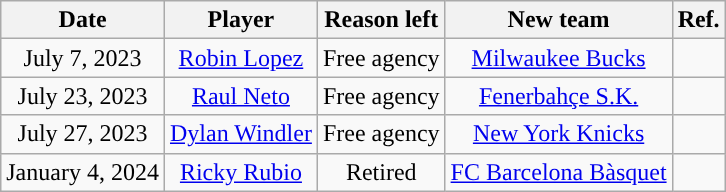<table class="wikitable sortable sortable" style="text-align: center">
<tr>
<th>Date</th>
<th>Player</th>
<th>Reason left</th>
<th>New team</th>
<th>Ref.</th>
</tr>
<tr>
<td>July 7, 2023</td>
<td><a href='#'>Robin Lopez</a></td>
<td>Free agency</td>
<td><a href='#'>Milwaukee Bucks</a></td>
<td></td>
</tr>
<tr>
<td>July 23, 2023</td>
<td><a href='#'>Raul Neto</a></td>
<td>Free agency</td>
<td><a href='#'>Fenerbahçe S.K.</a></td>
<td></td>
</tr>
<tr>
<td>July 27, 2023</td>
<td><a href='#'>Dylan Windler</a></td>
<td>Free agency</td>
<td><a href='#'>New York Knicks</a></td>
<td></td>
</tr>
<tr>
<td>January 4, 2024</td>
<td><a href='#'>Ricky Rubio</a></td>
<td>Retired</td>
<td><a href='#'>FC Barcelona Bàsquet</a></td>
<td></td>
</tr>
</table>
